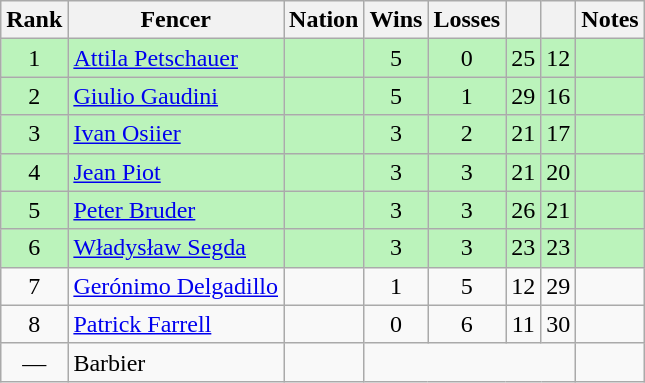<table class="wikitable sortable" style="text-align: center;">
<tr>
<th>Rank</th>
<th>Fencer</th>
<th>Nation</th>
<th>Wins</th>
<th>Losses</th>
<th></th>
<th></th>
<th>Notes</th>
</tr>
<tr style="background:#bbf3bb;">
<td>1</td>
<td align=left><a href='#'>Attila Petschauer</a></td>
<td align=left></td>
<td>5</td>
<td>0</td>
<td>25</td>
<td>12</td>
<td></td>
</tr>
<tr style="background:#bbf3bb;">
<td>2</td>
<td align=left><a href='#'>Giulio Gaudini</a></td>
<td align=left></td>
<td>5</td>
<td>1</td>
<td>29</td>
<td>16</td>
<td></td>
</tr>
<tr style="background:#bbf3bb;">
<td>3</td>
<td align=left><a href='#'>Ivan Osiier</a></td>
<td align=left></td>
<td>3</td>
<td>2</td>
<td>21</td>
<td>17</td>
<td></td>
</tr>
<tr style="background:#bbf3bb;">
<td>4</td>
<td align=left><a href='#'>Jean Piot</a></td>
<td align=left></td>
<td>3</td>
<td>3</td>
<td>21</td>
<td>20</td>
<td></td>
</tr>
<tr style="background:#bbf3bb;">
<td>5</td>
<td align=left><a href='#'>Peter Bruder</a></td>
<td align=left></td>
<td>3</td>
<td>3</td>
<td>26</td>
<td>21</td>
<td></td>
</tr>
<tr style="background:#bbf3bb;">
<td>6</td>
<td align=left><a href='#'>Władysław Segda</a></td>
<td align=left></td>
<td>3</td>
<td>3</td>
<td>23</td>
<td>23</td>
<td></td>
</tr>
<tr>
<td>7</td>
<td align=left><a href='#'>Gerónimo Delgadillo</a></td>
<td align=left></td>
<td>1</td>
<td>5</td>
<td>12</td>
<td>29</td>
<td></td>
</tr>
<tr>
<td>8</td>
<td align=left><a href='#'>Patrick Farrell</a></td>
<td align=left></td>
<td>0</td>
<td>6</td>
<td>11</td>
<td>30</td>
<td></td>
</tr>
<tr>
<td data-sort-value=9>—</td>
<td align=left>Barbier</td>
<td align=left></td>
<td colspan=4></td>
<td></td>
</tr>
</table>
